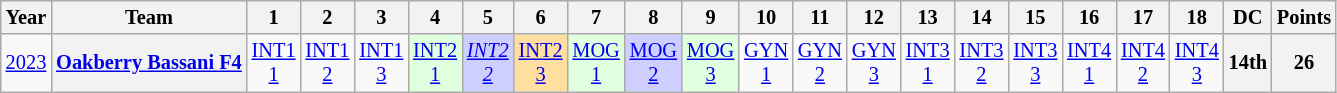<table class="wikitable" style="text-align:center; font-size:85%">
<tr>
<th>Year</th>
<th>Team</th>
<th>1</th>
<th>2</th>
<th>3</th>
<th>4</th>
<th>5</th>
<th>6</th>
<th>7</th>
<th>8</th>
<th>9</th>
<th>10</th>
<th>11</th>
<th>12</th>
<th>13</th>
<th>14</th>
<th>15</th>
<th>16</th>
<th>17</th>
<th>18</th>
<th>DC</th>
<th>Points</th>
</tr>
<tr>
<td><a href='#'>2023</a></td>
<th nowrap><a href='#'>Oakberry Bassani F4</a></th>
<td><a href='#'>INT1<br>1</a></td>
<td><a href='#'>INT1<br>2</a></td>
<td><a href='#'>INT1<br>3</a></td>
<td style="background:#DFFFDF"><a href='#'>INT2<br>1</a><br></td>
<td style="background:#CFCFFF"><em><a href='#'>INT2<br>2</a></em><br></td>
<td style="background:#FFDF9F"><a href='#'>INT2<br>3</a><br></td>
<td style="background:#DFFFDF"><a href='#'>MOG<br>1</a><br></td>
<td style="background:#CFCFFF"><a href='#'>MOG<br>2</a><br></td>
<td style="background:#DFFFDF"><a href='#'>MOG<br>3</a><br></td>
<td><a href='#'>GYN<br>1</a></td>
<td><a href='#'>GYN<br>2</a></td>
<td><a href='#'>GYN<br>3</a></td>
<td><a href='#'>INT3<br>1</a></td>
<td><a href='#'>INT3<br>2</a></td>
<td><a href='#'>INT3<br>3</a></td>
<td><a href='#'>INT4<br>1</a></td>
<td><a href='#'>INT4<br>2</a></td>
<td><a href='#'>INT4<br>3</a></td>
<th>14th</th>
<th>26</th>
</tr>
</table>
